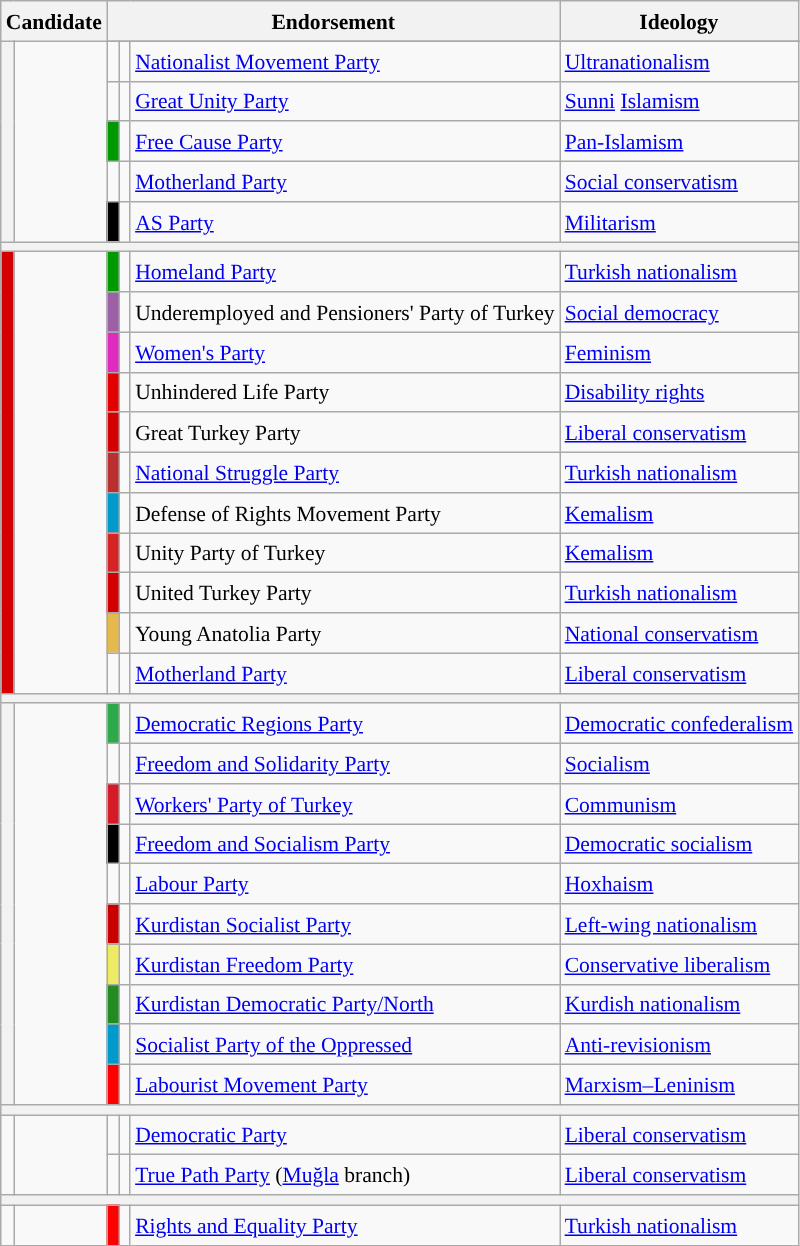<table class="wikitable" style="text-align:left; font-size:90%; line-height:20px;">
<tr>
<th colspan="2">Candidate</th>
<th colspan="3">Endorsement</th>
<th>Ideology</th>
</tr>
<tr>
<th rowspan=6 style="background:"></th>
<td rowspan=6 align="center"></td>
</tr>
<tr>
<td style="background:"></td>
<td></td>
<td><a href='#'>Nationalist Movement Party</a></td>
<td><a href='#'>Ultranationalism</a></td>
</tr>
<tr>
<td style="background:"></td>
<td></td>
<td><a href='#'>Great Unity Party</a></td>
<td><a href='#'>Sunni</a> <a href='#'>Islamism</a></td>
</tr>
<tr>
<td style="background:#009900; width:2px;"></td>
<td></td>
<td><a href='#'>Free Cause Party</a></td>
<td><a href='#'>Pan-Islamism</a></td>
</tr>
<tr>
<td style="background:"></td>
<td></td>
<td><a href='#'>Motherland Party</a></td>
<td><a href='#'>Social conservatism</a></td>
</tr>
<tr>
<td style="background:#000000; width:2px;"></td>
<td></td>
<td><a href='#'>AS Party</a></td>
<td><a href='#'>Militarism</a></td>
</tr>
<tr>
<th colspan=7></th>
</tr>
<tr>
<th rowspan=11 style="background:#d40000; width:2px;"></th>
<td rowspan=11 align="center"></td>
<td style="background:#009900; width:2px;"></td>
<td></td>
<td><a href='#'>Homeland Party</a></td>
<td><a href='#'>Turkish nationalism</a></td>
</tr>
<tr>
<td style="background:#9B60A6; width:2px;"></td>
<td></td>
<td>Underemployed and Pensioners' Party of Turkey</td>
<td><a href='#'>Social democracy</a></td>
</tr>
<tr>
<td style="background:#DE2CC0; width:2px;"></td>
<td></td>
<td><a href='#'>Women's Party</a></td>
<td><a href='#'>Feminism</a></td>
</tr>
<tr>
<td style="background:#e30000; width:2px;"></td>
<td></td>
<td>Unhindered Life Party</td>
<td><a href='#'>Disability rights</a></td>
</tr>
<tr>
<td style="background:#d20000; width:2px;"></td>
<td></td>
<td>Great Turkey Party</td>
<td><a href='#'>Liberal conservatism</a></td>
</tr>
<tr>
<td style="background:#BA2F2F; width:2px;"></td>
<td></td>
<td><a href='#'>National Struggle Party</a></td>
<td><a href='#'>Turkish nationalism</a></td>
</tr>
<tr>
<td style="background:#0099cc; width:2px;"></td>
<td></td>
<td>Defense of Rights Movement Party</td>
<td><a href='#'>Kemalism</a></td>
</tr>
<tr>
<td style="background:#D42424; width:2px;"></td>
<td></td>
<td>Unity Party of Turkey</td>
<td><a href='#'>Kemalism</a></td>
</tr>
<tr>
<td style="background:#D20000; width:2px;"></td>
<td></td>
<td>United Turkey Party</td>
<td><a href='#'>Turkish nationalism</a></td>
</tr>
<tr>
<td style="background:#E6B94F; width:2px;"></td>
<td></td>
<td>Young Anatolia Party</td>
<td><a href='#'>National conservatism</a></td>
</tr>
<tr>
<td style="background:"></td>
<td></td>
<td><a href='#'>Motherland Party</a></td>
<td><a href='#'>Liberal conservatism</a></td>
</tr>
<tr>
<th colspan=10></th>
</tr>
<tr>
<th rowspan=10 style="background:"></th>
<td rowspan=10 align="center"></td>
<td style="background:#2DA949; width:2px;"></td>
<td></td>
<td><a href='#'>Democratic Regions Party</a></td>
<td><a href='#'>Democratic confederalism</a></td>
</tr>
<tr>
<td style="background:"></td>
<td></td>
<td><a href='#'>Freedom and Solidarity Party</a></td>
<td><a href='#'>Socialism</a></td>
</tr>
<tr>
<td style="background:#D51B28; width:2px;"></td>
<td></td>
<td><a href='#'>Workers' Party of Turkey</a></td>
<td><a href='#'>Communism</a></td>
</tr>
<tr>
<td style="background:#000000; width:2px;"></td>
<td></td>
<td><a href='#'>Freedom and Socialism Party</a></td>
<td><a href='#'>Democratic socialism</a></td>
</tr>
<tr>
<td style="background:"></td>
<td></td>
<td><a href='#'>Labour Party</a></td>
<td><a href='#'>Hoxhaism</a></td>
</tr>
<tr>
<td style="background:#CA0000; width:2px;"></td>
<td></td>
<td><a href='#'>Kurdistan Socialist Party</a></td>
<td><a href='#'>Left-wing nationalism</a></td>
</tr>
<tr>
<td style="background:#EDEA65; width:2px;"></td>
<td></td>
<td><a href='#'>Kurdistan Freedom Party</a></td>
<td><a href='#'>Conservative liberalism</a></td>
</tr>
<tr>
<td style="background:#228B22; width:2px;"></td>
<td></td>
<td><a href='#'>Kurdistan Democratic Party/North</a></td>
<td><a href='#'>Kurdish nationalism</a></td>
</tr>
<tr>
<td style="background:#0099cc; width:2px;"></td>
<td></td>
<td><a href='#'>Socialist Party of the Oppressed</a></td>
<td><a href='#'>Anti-revisionism</a></td>
</tr>
<tr>
<td style="background:#ff0000; width:2px;"></td>
<td></td>
<td><a href='#'>Labourist Movement Party</a></td>
<td><a href='#'>Marxism–Leninism</a></td>
</tr>
<tr>
<th colspan=7></th>
</tr>
<tr>
<td rowspan=2 style="background:"></td>
<td rowspan=2 align="center"></td>
<td style="background:"></td>
<td></td>
<td><a href='#'>Democratic Party</a></td>
<td><a href='#'>Liberal conservatism</a></td>
</tr>
<tr>
<td style="background:"></td>
<td></td>
<td><a href='#'>True Path Party</a> (<a href='#'>Muğla</a> branch)</td>
<td><a href='#'>Liberal conservatism</a></td>
</tr>
<tr>
<th colspan=7></th>
</tr>
<tr>
<td rowspan=1 style="background:"></td>
<td rowspan=1 align="center"></td>
<td style="background:red; width:2px;"></td>
<td></td>
<td><a href='#'>Rights and Equality Party</a></td>
<td><a href='#'>Turkish nationalism</a></td>
</tr>
</table>
